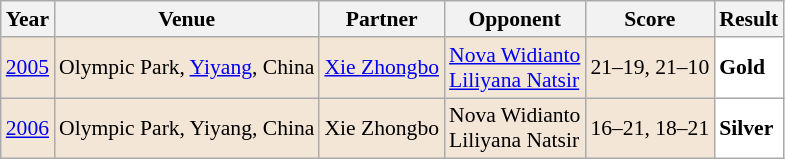<table class="sortable wikitable" style="font-size: 90%;">
<tr>
<th>Year</th>
<th>Venue</th>
<th>Partner</th>
<th>Opponent</th>
<th>Score</th>
<th>Result</th>
</tr>
<tr style="background:#F3E6D7">
<td align="center"><a href='#'>2005</a></td>
<td align="left">Olympic Park, <a href='#'>Yiyang</a>, China</td>
<td align="left"> <a href='#'>Xie Zhongbo</a></td>
<td align="left"> <a href='#'>Nova Widianto</a><br> <a href='#'>Liliyana Natsir</a></td>
<td align="left">21–19, 21–10</td>
<td style="text-align:left; background:white"> <strong>Gold</strong></td>
</tr>
<tr style="background:#F3E6D7">
<td align="center"><a href='#'>2006</a></td>
<td align="left">Olympic Park, Yiyang, China</td>
<td align="left"> Xie Zhongbo</td>
<td align="left"> Nova Widianto<br> Liliyana Natsir</td>
<td align="left">16–21, 18–21</td>
<td style="text-align:left; background:white"> <strong>Silver</strong></td>
</tr>
</table>
